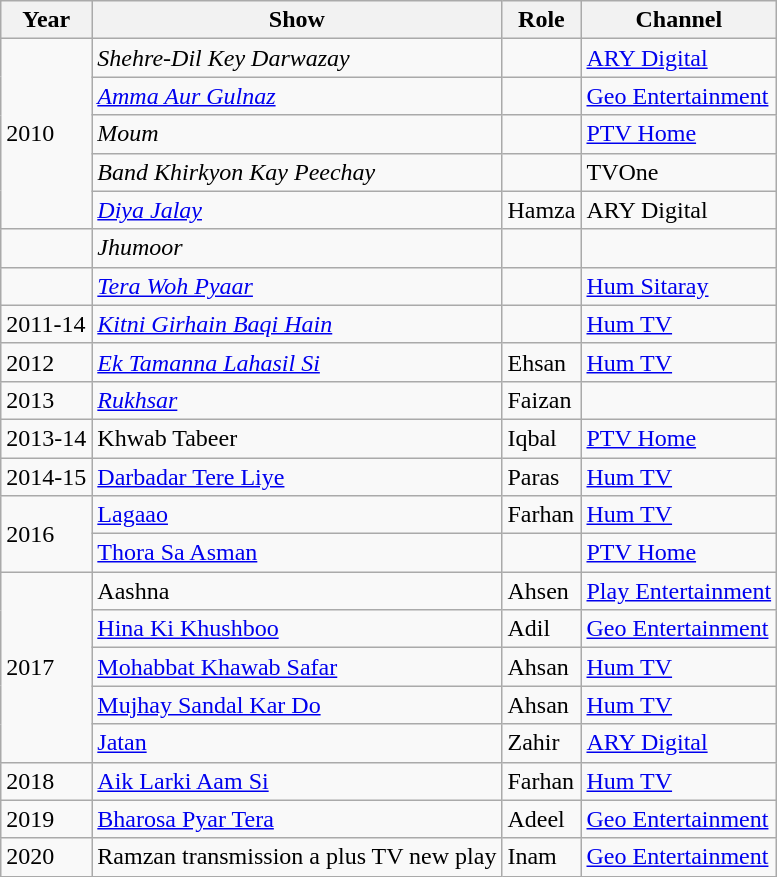<table class="wikitable">
<tr>
<th>Year</th>
<th>Show</th>
<th>Role</th>
<th>Channel</th>
</tr>
<tr>
<td rowspan="5">2010</td>
<td><em>Shehre-Dil Key Darwazay</em></td>
<td></td>
<td><a href='#'>ARY Digital</a></td>
</tr>
<tr>
<td><em><a href='#'>Amma Aur Gulnaz</a></em></td>
<td></td>
<td><a href='#'>Geo Entertainment</a></td>
</tr>
<tr>
<td><em>Moum</em></td>
<td></td>
<td><a href='#'>PTV Home</a></td>
</tr>
<tr>
<td><em>Band Khirkyon Kay Peechay</em></td>
<td></td>
<td>TVOne</td>
</tr>
<tr>
<td><em><a href='#'>Diya Jalay</a></em></td>
<td>Hamza</td>
<td>ARY Digital</td>
</tr>
<tr>
<td></td>
<td><em>Jhumoor</em></td>
<td></td>
<td></td>
</tr>
<tr>
<td></td>
<td><em><a href='#'>Tera Woh Pyaar</a></em></td>
<td></td>
<td><a href='#'>Hum Sitaray</a></td>
</tr>
<tr>
<td>2011-14</td>
<td><em><a href='#'>Kitni Girhain Baqi Hain</a></em></td>
<td></td>
<td><a href='#'>Hum TV</a></td>
</tr>
<tr>
<td>2012</td>
<td><em><a href='#'>Ek Tamanna Lahasil Si</a></em></td>
<td>Ehsan</td>
<td><a href='#'>Hum TV</a></td>
</tr>
<tr>
<td>2013</td>
<td><em><a href='#'>Rukhsar</a></em></td>
<td>Faizan</td>
<td></td>
</tr>
<tr>
<td>2013-14</td>
<td>Khwab Tabeer<em></td>
<td>Iqbal</td>
<td><a href='#'>PTV Home</a></td>
</tr>
<tr>
<td>2014-15</td>
<td></em><a href='#'>Darbadar Tere Liye</a><em></td>
<td>Paras</td>
<td><a href='#'>Hum TV</a></td>
</tr>
<tr>
<td rowspan="2">2016</td>
<td></em><a href='#'>Lagaao</a><em></td>
<td>Farhan</td>
<td><a href='#'>Hum TV</a></td>
</tr>
<tr>
<td></em><a href='#'>Thora Sa Asman</a><em></td>
<td></td>
<td><a href='#'>PTV Home</a></td>
</tr>
<tr>
<td rowspan="5">2017</td>
<td></em>Aashna<em></td>
<td>Ahsen</td>
<td><a href='#'>Play Entertainment</a></td>
</tr>
<tr>
<td></em><a href='#'>Hina Ki Khushboo</a><em></td>
<td>Adil</td>
<td><a href='#'>Geo Entertainment</a></td>
</tr>
<tr>
<td></em><a href='#'>Mohabbat Khawab Safar</a><em></td>
<td>Ahsan</td>
<td><a href='#'>Hum TV</a></td>
</tr>
<tr>
<td></em><a href='#'>Mujhay Sandal Kar Do</a><em></td>
<td>Ahsan</td>
<td><a href='#'>Hum TV</a></td>
</tr>
<tr>
<td></em><a href='#'>Jatan</a><em></td>
<td>Zahir</td>
<td><a href='#'>ARY Digital</a></td>
</tr>
<tr>
<td>2018</td>
<td></em><a href='#'>Aik Larki Aam Si</a><em></td>
<td>Farhan</td>
<td><a href='#'>Hum TV</a></td>
</tr>
<tr>
<td>2019</td>
<td></em><a href='#'>Bharosa Pyar Tera</a><em></td>
<td>Adeel</td>
<td><a href='#'>Geo Entertainment</a></td>
</tr>
<tr>
<td>2020</td>
<td>Ramzan transmission a plus TV new play</td>
<td>Inam</td>
<td><a href='#'>Geo Entertainment</a></td>
</tr>
</table>
